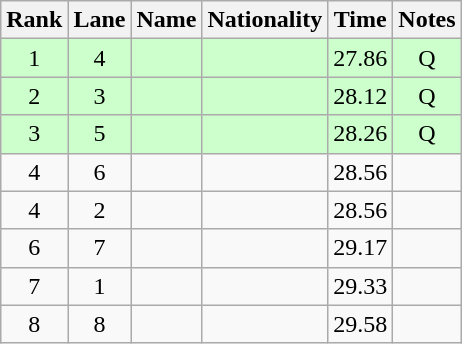<table class="wikitable sortable" style="text-align:center">
<tr>
<th>Rank</th>
<th>Lane</th>
<th>Name</th>
<th>Nationality</th>
<th>Time</th>
<th>Notes</th>
</tr>
<tr bgcolor="ccffcc">
<td>1</td>
<td>4</td>
<td align="left"></td>
<td align="left"></td>
<td>27.86</td>
<td>Q</td>
</tr>
<tr bgcolor="ccffcc">
<td>2</td>
<td>3</td>
<td align="left"></td>
<td align="left"></td>
<td>28.12</td>
<td>Q</td>
</tr>
<tr bgcolor="ccffcc">
<td>3</td>
<td>5</td>
<td align="left"></td>
<td align="left"></td>
<td>28.26</td>
<td>Q</td>
</tr>
<tr>
<td>4</td>
<td>6</td>
<td align="left"></td>
<td align="left"></td>
<td>28.56</td>
<td></td>
</tr>
<tr>
<td>4</td>
<td>2</td>
<td align="left"></td>
<td align="left"></td>
<td>28.56</td>
<td></td>
</tr>
<tr>
<td>6</td>
<td>7</td>
<td align="left"></td>
<td align="left"></td>
<td>29.17</td>
<td></td>
</tr>
<tr>
<td>7</td>
<td>1</td>
<td align="left"></td>
<td align="left"></td>
<td>29.33</td>
<td></td>
</tr>
<tr>
<td>8</td>
<td>8</td>
<td align="left"></td>
<td align="left"></td>
<td>29.58</td>
<td></td>
</tr>
</table>
